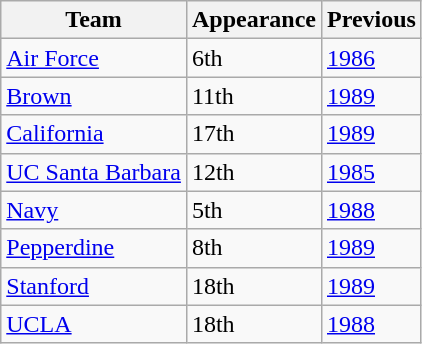<table class="wikitable sortable">
<tr>
<th>Team</th>
<th>Appearance</th>
<th>Previous</th>
</tr>
<tr>
<td><a href='#'>Air Force</a></td>
<td>6th</td>
<td><a href='#'>1986</a></td>
</tr>
<tr>
<td><a href='#'>Brown</a></td>
<td>11th</td>
<td><a href='#'>1989</a></td>
</tr>
<tr>
<td><a href='#'>California</a></td>
<td>17th</td>
<td><a href='#'>1989</a></td>
</tr>
<tr>
<td><a href='#'>UC Santa Barbara</a></td>
<td>12th</td>
<td><a href='#'>1985</a></td>
</tr>
<tr>
<td><a href='#'>Navy</a></td>
<td>5th</td>
<td><a href='#'>1988</a></td>
</tr>
<tr>
<td><a href='#'>Pepperdine</a></td>
<td>8th</td>
<td><a href='#'>1989</a></td>
</tr>
<tr>
<td><a href='#'>Stanford</a></td>
<td>18th</td>
<td><a href='#'>1989</a></td>
</tr>
<tr>
<td><a href='#'>UCLA</a></td>
<td>18th</td>
<td><a href='#'>1988</a></td>
</tr>
</table>
